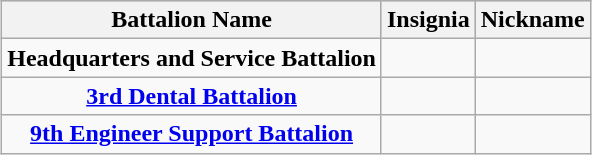<table class="wikitable sortable" style="margin:1em auto; text-align:center;">
<tr bgcolor="#CCCCCC">
<th><strong>Battalion Name</strong></th>
<th><strong>Insignia</strong></th>
<th><strong>Nickname</strong></th>
</tr>
<tr>
<td><strong>Headquarters and Service Battalion</strong></td>
<td></td>
<td></td>
</tr>
<tr>
<td><strong><a href='#'>3rd Dental Battalion</a></strong></td>
<td></td>
<td></td>
</tr>
<tr>
<td><strong><a href='#'>9th Engineer Support Battalion</a></strong></td>
<td></td>
<td></td>
</tr>
</table>
